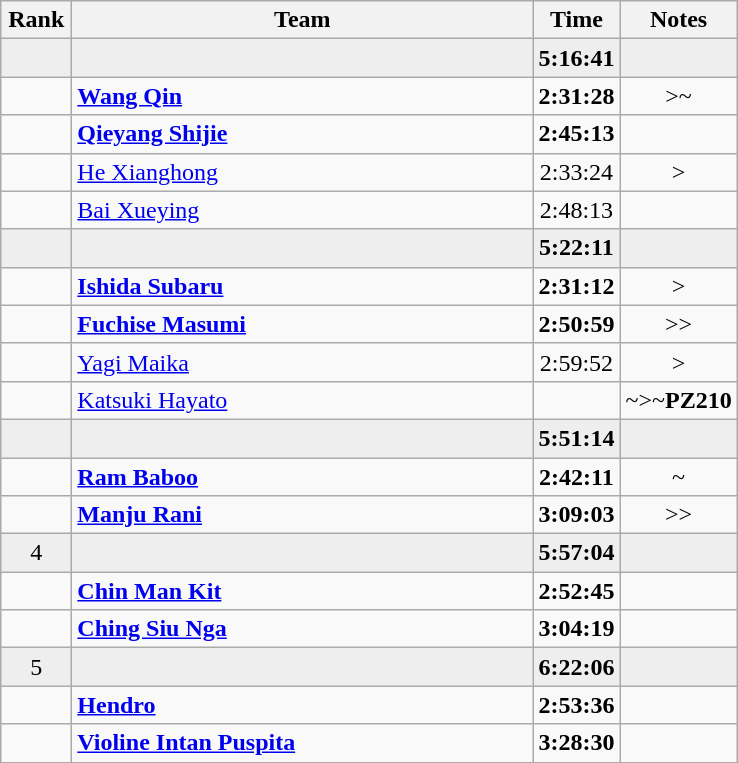<table class=wikitable style="text-align:center">
<tr>
<th width=40>Rank</th>
<th width=300>Team</th>
<th>Time</th>
<th>Notes</th>
</tr>
<tr bgcolor=eeeeee>
<td></td>
<td align=left></td>
<td><strong>5:16:41</strong></td>
<td><strong></strong></td>
</tr>
<tr>
<td></td>
<td align=left><strong><a href='#'>Wang Qin</a></strong></td>
<td><strong>2:31:28</strong></td>
<td>>~</td>
</tr>
<tr>
<td></td>
<td align=left><strong><a href='#'>Qieyang Shijie</a></strong></td>
<td><strong>2:45:13</strong></td>
<td></td>
</tr>
<tr>
<td></td>
<td align=left><a href='#'>He Xianghong</a></td>
<td>2:33:24</td>
<td>></td>
</tr>
<tr>
<td></td>
<td align=left><a href='#'>Bai Xueying</a></td>
<td>2:48:13</td>
<td></td>
</tr>
<tr bgcolor=eeeeee>
<td></td>
<td align=left></td>
<td><strong>5:22:11</strong></td>
<td></td>
</tr>
<tr>
<td></td>
<td align=left><strong><a href='#'>Ishida Subaru</a></strong></td>
<td><strong>2:31:12</strong></td>
<td>></td>
</tr>
<tr>
<td></td>
<td align=left><strong><a href='#'>Fuchise Masumi</a></strong></td>
<td><strong>2:50:59</strong></td>
<td>>></td>
</tr>
<tr>
<td></td>
<td align=left><a href='#'>Yagi Maika</a></td>
<td>2:59:52</td>
<td>></td>
</tr>
<tr>
<td></td>
<td align=left><a href='#'>Katsuki Hayato</a></td>
<td></td>
<td>~>~<strong>PZ210</strong></td>
</tr>
<tr bgcolor=eeeeee>
<td></td>
<td align=left></td>
<td><strong>5:51:14</strong></td>
<td></td>
</tr>
<tr>
<td></td>
<td align=left><strong><a href='#'>Ram Baboo</a></strong></td>
<td><strong>2:42:11</strong></td>
<td>~</td>
</tr>
<tr>
<td></td>
<td align=left><strong><a href='#'>Manju Rani</a></strong></td>
<td><strong>3:09:03</strong></td>
<td>>></td>
</tr>
<tr bgcolor=eeeeee>
<td>4</td>
<td align=left></td>
<td><strong>5:57:04</strong></td>
<td></td>
</tr>
<tr>
<td></td>
<td align=left><strong><a href='#'>Chin Man Kit</a></strong></td>
<td><strong>2:52:45</strong></td>
<td></td>
</tr>
<tr>
<td></td>
<td align=left><strong><a href='#'>Ching Siu Nga</a></strong></td>
<td><strong>3:04:19</strong></td>
<td></td>
</tr>
<tr bgcolor=eeeeee>
<td>5</td>
<td align=left></td>
<td><strong>6:22:06</strong></td>
<td></td>
</tr>
<tr>
<td></td>
<td align=left><strong><a href='#'>Hendro</a></strong></td>
<td><strong>2:53:36</strong></td>
<td></td>
</tr>
<tr>
<td></td>
<td align=left><strong><a href='#'>Violine Intan Puspita</a></strong></td>
<td><strong>3:28:30</strong></td>
<td></td>
</tr>
</table>
